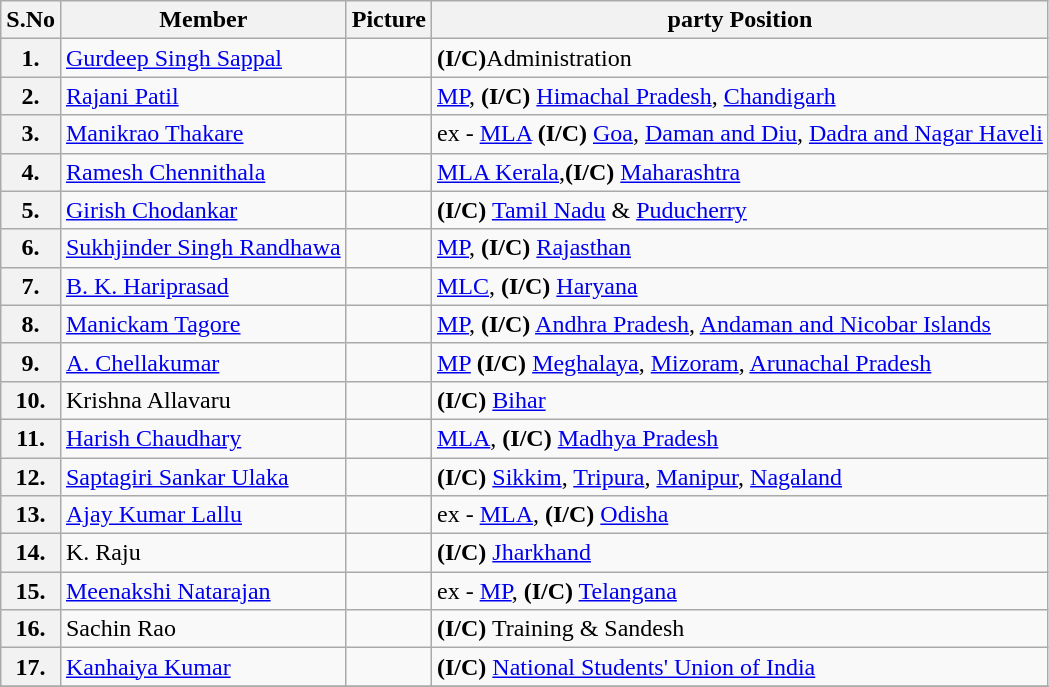<table class="sortable wikitable">
<tr>
<th>S.No</th>
<th style="text-align:center;">Member</th>
<th style="text-align:center;">Picture</th>
<th style="text-align:center;">party Position</th>
</tr>
<tr style="text-align:left;">
<th>1.</th>
<td><a href='#'>Gurdeep Singh Sappal</a></td>
<td></td>
<td><strong>(I/C)</strong>Administration</td>
</tr>
<tr>
<th>2.</th>
<td><a href='#'>Rajani Patil</a></td>
<td></td>
<td><a href='#'>MP</a>, <strong>(I/C)</strong> <a href='#'>Himachal Pradesh</a>, <a href='#'>Chandigarh</a></td>
</tr>
<tr>
<th>3.</th>
<td><a href='#'>Manikrao Thakare</a></td>
<td></td>
<td>ex - <a href='#'>MLA</a> <strong>(I/C)</strong> <a href='#'>Goa</a>, <a href='#'>Daman and Diu</a>, <a href='#'>Dadra and Nagar Haveli</a></td>
</tr>
<tr>
<th>4.</th>
<td><a href='#'>Ramesh Chennithala</a></td>
<td></td>
<td><a href='#'>MLA Kerala</a>,<strong>(I/C)</strong> <a href='#'>Maharashtra</a></td>
</tr>
<tr>
<th>5.</th>
<td><a href='#'>Girish Chodankar</a></td>
<td></td>
<td><strong>(I/C)</strong> <a href='#'>Tamil Nadu</a> & <a href='#'>Puducherry</a></td>
</tr>
<tr>
<th>6.</th>
<td><a href='#'>Sukhjinder Singh Randhawa</a></td>
<td></td>
<td><a href='#'>MP</a>, <strong>(I/C)</strong> <a href='#'>Rajasthan</a></td>
</tr>
<tr>
<th>7.</th>
<td><a href='#'>B. K. Hariprasad</a></td>
<td></td>
<td><a href='#'>MLC</a>, <strong>(I/C)</strong> <a href='#'>Haryana</a></td>
</tr>
<tr>
<th>8.</th>
<td><a href='#'>Manickam Tagore</a></td>
<td></td>
<td><a href='#'>MP</a>, <strong>(I/C)</strong> <a href='#'>Andhra Pradesh</a>, <a href='#'>Andaman and Nicobar Islands</a></td>
</tr>
<tr>
<th>9.</th>
<td><a href='#'>A. Chellakumar</a></td>
<td></td>
<td><a href='#'>MP</a> <strong>(I/C)</strong> <a href='#'>Meghalaya</a>, <a href='#'>Mizoram</a>, <a href='#'>Arunachal Pradesh</a></td>
</tr>
<tr>
<th>10.</th>
<td>Krishna Allavaru</td>
<td></td>
<td><strong>(I/C)</strong> <a href='#'>Bihar</a></td>
</tr>
<tr>
<th>11.</th>
<td><a href='#'>Harish Chaudhary</a></td>
<td></td>
<td><a href='#'>MLA</a>, <strong>(I/C)</strong> <a href='#'>Madhya Pradesh</a></td>
</tr>
<tr>
<th>12.</th>
<td><a href='#'>Saptagiri Sankar Ulaka</a></td>
<td></td>
<td><strong>(I/C)</strong> <a href='#'>Sikkim</a>, <a href='#'>Tripura</a>, <a href='#'>Manipur</a>, <a href='#'>Nagaland</a></td>
</tr>
<tr>
<th>13.</th>
<td><a href='#'>Ajay Kumar Lallu</a></td>
<td></td>
<td>ex - <a href='#'>MLA</a>, <strong>(I/C)</strong> <a href='#'>Odisha</a></td>
</tr>
<tr>
<th>14.</th>
<td>K. Raju</td>
<td></td>
<td><strong>(I/C)</strong> <a href='#'>Jharkhand</a></td>
</tr>
<tr>
<th>15.</th>
<td><a href='#'>Meenakshi Natarajan</a></td>
<td></td>
<td>ex - <a href='#'>MP</a>, <strong>(I/C)</strong> <a href='#'>Telangana</a></td>
</tr>
<tr>
<th>16.</th>
<td>Sachin Rao</td>
<td></td>
<td><strong>(I/C)</strong> Training & Sandesh</td>
</tr>
<tr>
<th>17.</th>
<td><a href='#'>Kanhaiya Kumar</a></td>
<td></td>
<td><strong>(I/C)</strong> <a href='#'>National Students' Union of India</a></td>
</tr>
<tr>
</tr>
</table>
